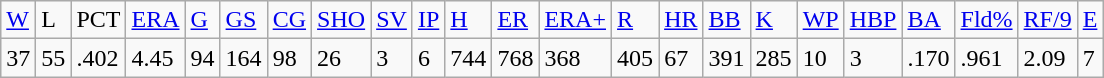<table class="wikitable">
<tr>
<td><a href='#'>W</a></td>
<td>L</td>
<td>PCT</td>
<td><a href='#'>ERA</a></td>
<td><a href='#'>G</a></td>
<td><a href='#'>GS</a></td>
<td><a href='#'>CG</a></td>
<td><a href='#'>SHO</a></td>
<td><a href='#'>SV</a></td>
<td><a href='#'>IP</a></td>
<td><a href='#'>H</a></td>
<td><a href='#'>ER</a></td>
<td><a href='#'>ERA+</a></td>
<td><a href='#'>R</a></td>
<td><a href='#'>HR</a></td>
<td><a href='#'>BB</a></td>
<td><a href='#'>K</a></td>
<td><a href='#'>WP</a></td>
<td><a href='#'>HBP</a></td>
<td><a href='#'>BA</a></td>
<td><a href='#'>Fld%</a></td>
<td><a href='#'>RF/9</a></td>
<td><a href='#'>E</a></td>
</tr>
<tr>
<td>37</td>
<td>55</td>
<td>.402</td>
<td>4.45</td>
<td>94</td>
<td>164</td>
<td>98</td>
<td>26</td>
<td>3</td>
<td>6</td>
<td>744</td>
<td>768</td>
<td>368</td>
<td>405</td>
<td>67</td>
<td>391</td>
<td>285</td>
<td>10</td>
<td>3</td>
<td>.170</td>
<td>.961</td>
<td>2.09</td>
<td>7</td>
</tr>
</table>
